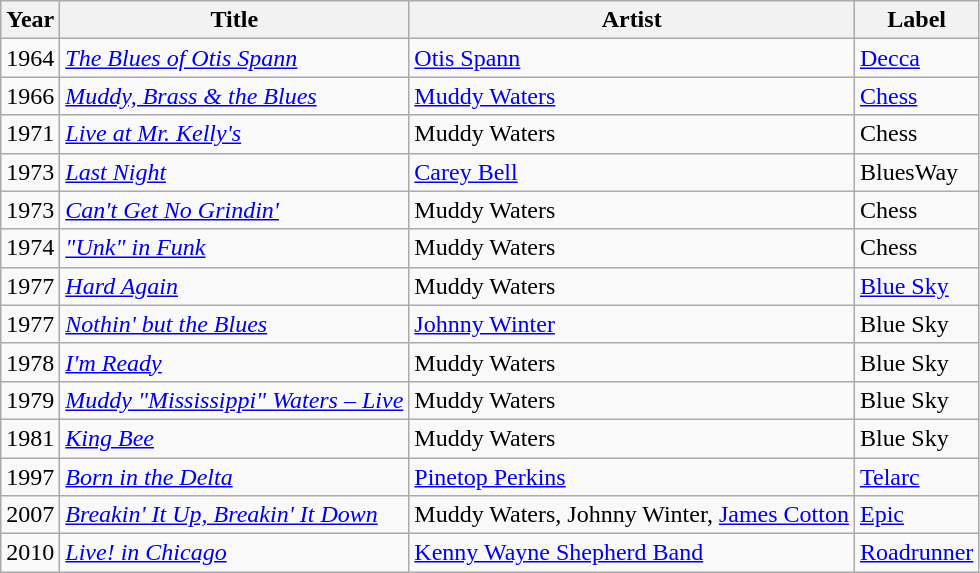<table class="wikitable">
<tr>
<th>Year</th>
<th>Title</th>
<th>Artist</th>
<th>Label</th>
</tr>
<tr>
<td>1964</td>
<td><em><a href='#'>The Blues of Otis Spann</a></em></td>
<td><a href='#'>Otis Spann</a></td>
<td><a href='#'>Decca</a></td>
</tr>
<tr>
<td>1966</td>
<td><em><a href='#'>Muddy, Brass & the Blues</a></em></td>
<td><a href='#'>Muddy Waters</a></td>
<td><a href='#'>Chess</a></td>
</tr>
<tr>
<td>1971</td>
<td><em><a href='#'>Live at Mr. Kelly's</a></em></td>
<td>Muddy Waters</td>
<td>Chess</td>
</tr>
<tr>
<td>1973</td>
<td><em><a href='#'>Last Night</a></em></td>
<td><a href='#'>Carey Bell</a></td>
<td>BluesWay</td>
</tr>
<tr>
<td>1973</td>
<td><em><a href='#'>Can't Get No Grindin'</a></em></td>
<td>Muddy Waters</td>
<td>Chess</td>
</tr>
<tr>
<td>1974</td>
<td><em><a href='#'>"Unk" in Funk</a></em></td>
<td>Muddy Waters</td>
<td>Chess</td>
</tr>
<tr>
<td>1977</td>
<td><em><a href='#'>Hard Again</a></em></td>
<td>Muddy Waters</td>
<td><a href='#'>Blue Sky</a></td>
</tr>
<tr>
<td>1977</td>
<td><em><a href='#'>Nothin' but the Blues</a></em></td>
<td><a href='#'>Johnny Winter</a></td>
<td>Blue Sky</td>
</tr>
<tr>
<td>1978</td>
<td><em><a href='#'>I'm Ready</a></em></td>
<td>Muddy Waters</td>
<td>Blue Sky</td>
</tr>
<tr>
<td>1979</td>
<td><em><a href='#'>Muddy "Mississippi" Waters – Live</a></em></td>
<td>Muddy Waters</td>
<td>Blue Sky</td>
</tr>
<tr>
<td>1981</td>
<td><em><a href='#'>King Bee</a></em></td>
<td>Muddy Waters</td>
<td>Blue Sky</td>
</tr>
<tr>
<td>1997</td>
<td><em><a href='#'>Born in the Delta</a></em></td>
<td><a href='#'>Pinetop Perkins</a></td>
<td><a href='#'>Telarc</a></td>
</tr>
<tr>
<td>2007</td>
<td><em><a href='#'>Breakin' It Up, Breakin' It Down</a></em></td>
<td>Muddy Waters, Johnny Winter, <a href='#'>James Cotton</a></td>
<td><a href='#'>Epic</a></td>
</tr>
<tr>
<td>2010</td>
<td><em><a href='#'>Live! in Chicago</a></em></td>
<td><a href='#'>Kenny Wayne Shepherd Band</a></td>
<td><a href='#'>Roadrunner</a></td>
</tr>
</table>
